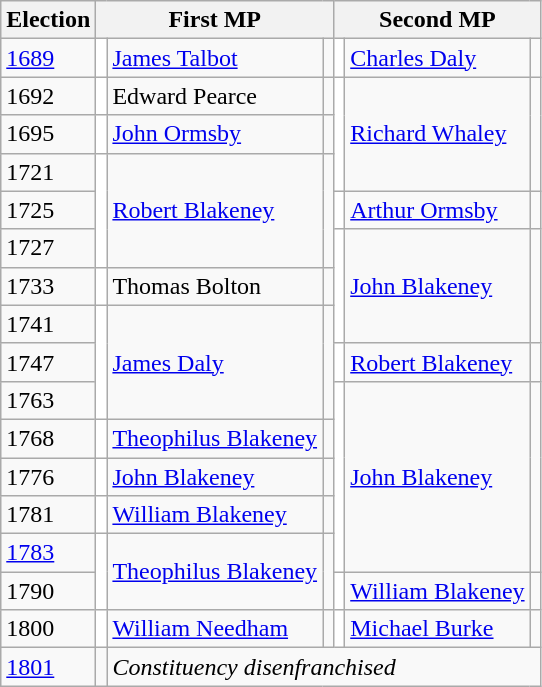<table class="wikitable">
<tr>
<th>Election</th>
<th colspan=3>First MP</th>
<th colspan=3>Second MP</th>
</tr>
<tr>
<td><a href='#'>1689</a></td>
<td style="background-color: white"></td>
<td><a href='#'>James Talbot</a></td>
<td></td>
<td style="background-color: white"></td>
<td><a href='#'>Charles Daly</a></td>
<td></td>
</tr>
<tr>
<td>1692</td>
<td style="background-color: white"></td>
<td>Edward Pearce</td>
<td></td>
<td rowspan="3" style="background-color: white"></td>
<td rowspan="3"><a href='#'>Richard Whaley</a></td>
<td rowspan="3"></td>
</tr>
<tr>
<td>1695</td>
<td style="background-color: white"></td>
<td><a href='#'>John Ormsby</a></td>
<td></td>
</tr>
<tr>
<td>1721</td>
<td rowspan="3" style="background-color: white"></td>
<td rowspan="3"><a href='#'>Robert Blakeney</a></td>
<td rowspan="3"></td>
</tr>
<tr>
<td>1725</td>
<td style="background-color: white"></td>
<td><a href='#'>Arthur Ormsby</a></td>
<td></td>
</tr>
<tr>
<td>1727</td>
<td rowspan="3" style="background-color: white"></td>
<td rowspan="3"><a href='#'>John Blakeney</a></td>
<td rowspan="3"></td>
</tr>
<tr>
<td>1733</td>
<td style="background-color: white"></td>
<td>Thomas Bolton</td>
<td></td>
</tr>
<tr>
<td>1741</td>
<td rowspan="3" style="background-color: white"></td>
<td rowspan="3"><a href='#'>James Daly</a></td>
<td rowspan="3"></td>
</tr>
<tr>
<td>1747</td>
<td style="background-color: white"></td>
<td><a href='#'>Robert Blakeney</a></td>
<td></td>
</tr>
<tr>
<td>1763</td>
<td rowspan="5" style="background-color: white"></td>
<td rowspan="5"><a href='#'>John Blakeney</a></td>
<td rowspan="5"></td>
</tr>
<tr>
<td>1768</td>
<td style="background-color: white"></td>
<td><a href='#'>Theophilus Blakeney</a></td>
<td></td>
</tr>
<tr>
<td>1776</td>
<td style="background-color: white"></td>
<td><a href='#'>John Blakeney</a></td>
<td></td>
</tr>
<tr>
<td>1781</td>
<td style="background-color: white"></td>
<td><a href='#'>William Blakeney</a></td>
<td></td>
</tr>
<tr>
<td><a href='#'>1783</a></td>
<td rowspan="2" style="background-color: white"></td>
<td rowspan="2"><a href='#'>Theophilus Blakeney</a></td>
<td rowspan="2"></td>
</tr>
<tr>
<td>1790</td>
<td style="background-color: white"></td>
<td><a href='#'>William Blakeney</a></td>
<td></td>
</tr>
<tr>
<td>1800</td>
<td style="background-color: white"></td>
<td><a href='#'>William Needham</a></td>
<td></td>
<td style="background-color: white"></td>
<td><a href='#'>Michael Burke</a></td>
<td></td>
</tr>
<tr>
<td><a href='#'>1801</a></td>
<td></td>
<td colspan="5"><em>Constituency disenfranchised</em></td>
</tr>
</table>
